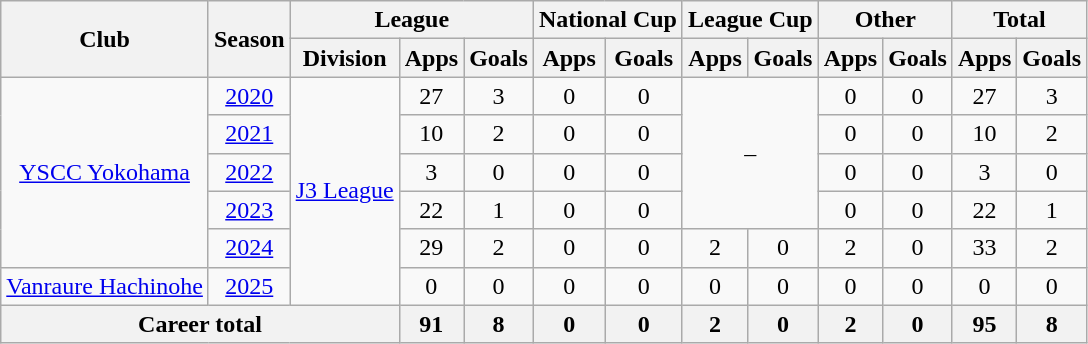<table class="wikitable" style="text-align: center">
<tr>
<th rowspan="2">Club</th>
<th rowspan="2">Season</th>
<th colspan="3">League</th>
<th colspan="2">National Cup</th>
<th colspan="2">League Cup</th>
<th colspan="2">Other</th>
<th colspan="2">Total</th>
</tr>
<tr>
<th>Division</th>
<th>Apps</th>
<th>Goals</th>
<th>Apps</th>
<th>Goals</th>
<th>Apps</th>
<th>Goals</th>
<th>Apps</th>
<th>Goals</th>
<th>Apps</th>
<th>Goals</th>
</tr>
<tr>
<td rowspan="5"><a href='#'>YSCC Yokohama</a></td>
<td><a href='#'>2020</a></td>
<td rowspan="6"><a href='#'>J3 League</a></td>
<td>27</td>
<td>3</td>
<td>0</td>
<td>0</td>
<td rowspan="4" colspan="2">–</td>
<td>0</td>
<td>0</td>
<td>27</td>
<td>3</td>
</tr>
<tr>
<td><a href='#'>2021</a></td>
<td>10</td>
<td>2</td>
<td>0</td>
<td>0</td>
<td>0</td>
<td>0</td>
<td>10</td>
<td>2</td>
</tr>
<tr>
<td><a href='#'>2022</a></td>
<td>3</td>
<td>0</td>
<td>0</td>
<td>0</td>
<td>0</td>
<td>0</td>
<td>3</td>
<td>0</td>
</tr>
<tr>
<td><a href='#'>2023</a></td>
<td>22</td>
<td>1</td>
<td>0</td>
<td>0</td>
<td>0</td>
<td>0</td>
<td>22</td>
<td>1</td>
</tr>
<tr>
<td><a href='#'>2024</a></td>
<td>29</td>
<td>2</td>
<td>0</td>
<td>0</td>
<td>2</td>
<td>0</td>
<td>2</td>
<td>0</td>
<td>33</td>
<td>2</td>
</tr>
<tr>
<td><a href='#'>Vanraure Hachinohe</a></td>
<td><a href='#'>2025</a></td>
<td>0</td>
<td>0</td>
<td>0</td>
<td>0</td>
<td>0</td>
<td>0</td>
<td>0</td>
<td>0</td>
<td>0</td>
<td>0</td>
</tr>
<tr>
<th colspan=3>Career total</th>
<th>91</th>
<th>8</th>
<th>0</th>
<th>0</th>
<th>2</th>
<th>0</th>
<th>2</th>
<th>0</th>
<th>95</th>
<th>8</th>
</tr>
</table>
